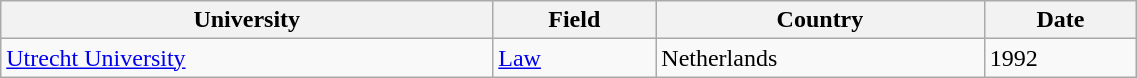<table class="wikitable" style="width:60%;">
<tr>
<th>University</th>
<th>Field</th>
<th>Country</th>
<th>Date</th>
</tr>
<tr>
<td><a href='#'>Utrecht University</a></td>
<td><a href='#'>Law</a></td>
<td>Netherlands</td>
<td>1992</td>
</tr>
</table>
